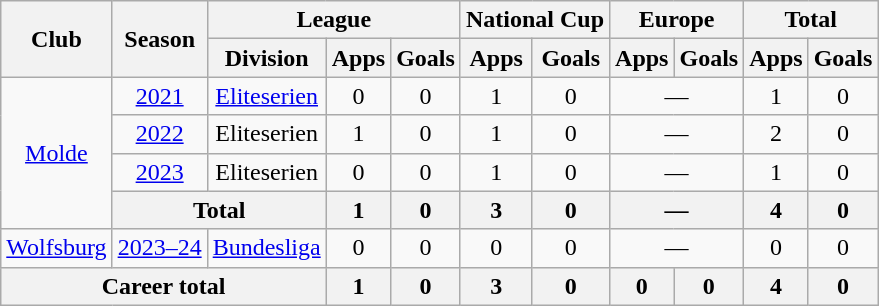<table class="wikitable" style="text-align: center">
<tr>
<th rowspan="2">Club</th>
<th rowspan="2">Season</th>
<th colspan="3">League</th>
<th colspan="2">National Cup</th>
<th colspan="2">Europe</th>
<th colspan="2">Total</th>
</tr>
<tr>
<th>Division</th>
<th>Apps</th>
<th>Goals</th>
<th>Apps</th>
<th>Goals</th>
<th>Apps</th>
<th>Goals</th>
<th>Apps</th>
<th>Goals</th>
</tr>
<tr>
<td rowspan="4"><a href='#'>Molde</a></td>
<td><a href='#'>2021</a></td>
<td><a href='#'>Eliteserien</a></td>
<td>0</td>
<td>0</td>
<td>1</td>
<td>0</td>
<td colspan="2">—</td>
<td>1</td>
<td>0</td>
</tr>
<tr>
<td><a href='#'>2022</a></td>
<td>Eliteserien</td>
<td>1</td>
<td>0</td>
<td>1</td>
<td>0</td>
<td colspan="2">—</td>
<td>2</td>
<td>0</td>
</tr>
<tr>
<td><a href='#'>2023</a></td>
<td>Eliteserien</td>
<td>0</td>
<td>0</td>
<td>1</td>
<td>0</td>
<td colspan="2">—</td>
<td>1</td>
<td>0</td>
</tr>
<tr>
<th colspan="2">Total</th>
<th>1</th>
<th>0</th>
<th>3</th>
<th>0</th>
<th colspan="2">—</th>
<th>4</th>
<th>0</th>
</tr>
<tr>
<td><a href='#'>Wolfsburg</a></td>
<td><a href='#'>2023–24</a></td>
<td><a href='#'>Bundesliga</a></td>
<td>0</td>
<td>0</td>
<td>0</td>
<td>0</td>
<td colspan="2">—</td>
<td>0</td>
<td>0</td>
</tr>
<tr>
<th colspan="3">Career total</th>
<th>1</th>
<th>0</th>
<th>3</th>
<th>0</th>
<th>0</th>
<th>0</th>
<th>4</th>
<th>0</th>
</tr>
</table>
